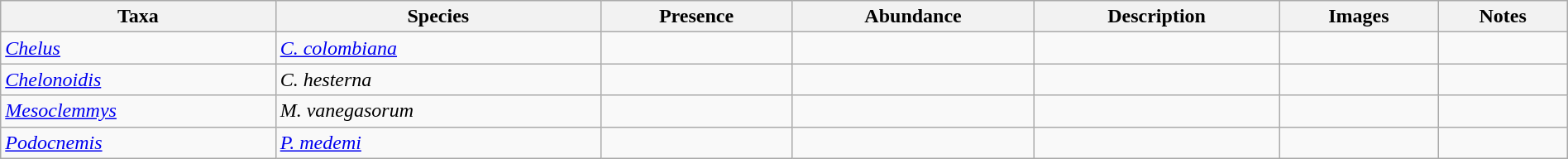<table class="wikitable sortable mw-collapsible" width=100%>
<tr>
<th>Taxa</th>
<th>Species</th>
<th>Presence</th>
<th>Abundance</th>
<th>Description</th>
<th>Images</th>
<th>Notes</th>
</tr>
<tr>
<td><em><a href='#'>Chelus</a></em></td>
<td><em><a href='#'>C. colombiana</a></em></td>
<td></td>
<td></td>
<td></td>
<td></td>
<td></td>
</tr>
<tr>
<td><em><a href='#'>Chelonoidis</a></em></td>
<td><em>C. hesterna</em></td>
<td></td>
<td></td>
<td></td>
<td></td>
<td></td>
</tr>
<tr>
<td><em><a href='#'>Mesoclemmys </a></em></td>
<td><em>M. vanegasorum</em></td>
<td></td>
<td></td>
<td></td>
<td></td>
<td></td>
</tr>
<tr>
<td><em><a href='#'>Podocnemis</a></em></td>
<td><em><a href='#'>P. medemi</a></em></td>
<td></td>
<td></td>
<td></td>
<td></td>
<td></td>
</tr>
</table>
